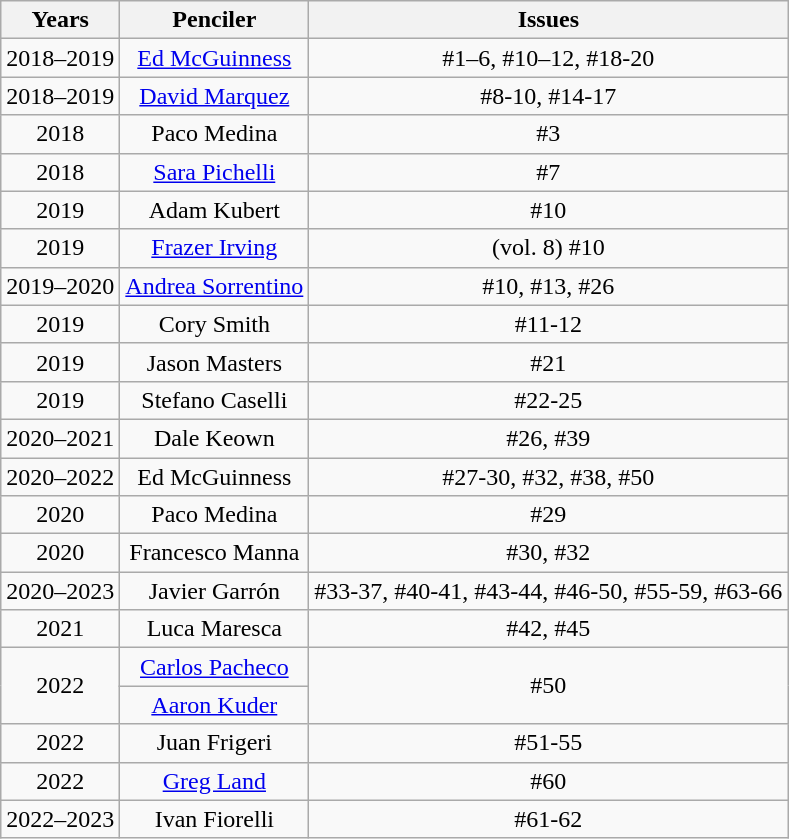<table class="wikitable" style="vertical-align:text-top">
<tr>
<th>Years</th>
<th>Penciler</th>
<th>Issues</th>
</tr>
<tr>
<td align="center">2018–2019</td>
<td align="center"><a href='#'>Ed McGuinness</a></td>
<td align="center">#1–6, #10–12, #18-20</td>
</tr>
<tr>
<td align="center">2018–2019</td>
<td align="center"><a href='#'>David Marquez</a></td>
<td align="center">#8-10, #14-17</td>
</tr>
<tr>
<td align="center">2018</td>
<td align="center">Paco Medina</td>
<td align="center">#3</td>
</tr>
<tr>
<td align="center">2018</td>
<td align="center"><a href='#'>Sara Pichelli</a></td>
<td align="center">#7</td>
</tr>
<tr>
<td align="center">2019</td>
<td align="center">Adam Kubert</td>
<td align="center">#10</td>
</tr>
<tr>
<td align="center">2019</td>
<td align="center"><a href='#'>Frazer Irving</a></td>
<td align="center">(vol. 8) #10</td>
</tr>
<tr>
<td align="center">2019–2020</td>
<td align="center"><a href='#'>Andrea Sorrentino</a></td>
<td align="center">#10, #13, #26</td>
</tr>
<tr>
<td align="center">2019</td>
<td align="center">Cory Smith</td>
<td align="center">#11-12</td>
</tr>
<tr>
<td align="center">2019</td>
<td align="center">Jason Masters</td>
<td align="center">#21</td>
</tr>
<tr>
<td align="center">2019</td>
<td align="center">Stefano Caselli</td>
<td align="center">#22-25</td>
</tr>
<tr>
<td align="center">2020–2021</td>
<td align="center">Dale Keown</td>
<td align="center">#26, #39</td>
</tr>
<tr>
<td align="center">2020–2022</td>
<td align="center">Ed McGuinness</td>
<td align="center">#27-30, #32, #38, #50</td>
</tr>
<tr>
<td align="center">2020</td>
<td align="center">Paco Medina</td>
<td align="center">#29</td>
</tr>
<tr>
<td align="center">2020</td>
<td align="center">Francesco Manna</td>
<td align="center">#30, #32</td>
</tr>
<tr>
<td align="center">2020–2023</td>
<td align="center">Javier Garrón</td>
<td align="center">#33-37, #40-41, #43-44, #46-50, #55-59, #63-66</td>
</tr>
<tr>
<td align="center">2021</td>
<td align="center">Luca Maresca</td>
<td align="center">#42, #45</td>
</tr>
<tr>
<td align="center" rowspan="2">2022</td>
<td align="center"><a href='#'>Carlos Pacheco</a></td>
<td align="center" rowspan="2">#50</td>
</tr>
<tr>
<td align="center"><a href='#'>Aaron Kuder</a></td>
</tr>
<tr>
<td align="center">2022</td>
<td align="center">Juan Frigeri</td>
<td align="center">#51-55</td>
</tr>
<tr>
<td align="center">2022</td>
<td align="center"><a href='#'>Greg Land</a></td>
<td align="center">#60</td>
</tr>
<tr>
<td align="center">2022–2023</td>
<td align="center">Ivan Fiorelli</td>
<td align="center">#61-62</td>
</tr>
</table>
